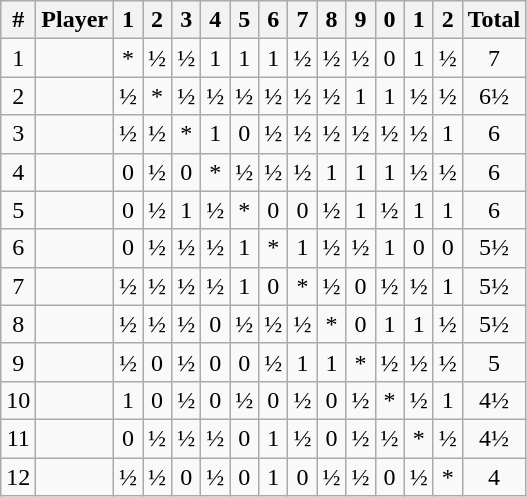<table class="wikitable" style="text-align: center; margin: 0em 4em">
<tr>
<th>#</th>
<th>Player</th>
<th>1</th>
<th>2</th>
<th>3</th>
<th>4</th>
<th>5</th>
<th>6</th>
<th>7</th>
<th>8</th>
<th>9</th>
<th>0</th>
<th>1</th>
<th>2</th>
<th>Total</th>
</tr>
<tr>
<td>1</td>
<td align=left></td>
<td>*</td>
<td>½</td>
<td>½</td>
<td>1</td>
<td>1</td>
<td>1</td>
<td>½</td>
<td>½</td>
<td>½</td>
<td>0</td>
<td>1</td>
<td>½</td>
<td>7</td>
</tr>
<tr>
<td>2</td>
<td align=left></td>
<td>½</td>
<td>*</td>
<td>½</td>
<td>½</td>
<td>½</td>
<td>½</td>
<td>½</td>
<td>½</td>
<td>1</td>
<td>1</td>
<td>½</td>
<td>½</td>
<td>6½</td>
</tr>
<tr>
<td>3</td>
<td align=left></td>
<td>½</td>
<td>½</td>
<td>*</td>
<td>1</td>
<td>0</td>
<td>½</td>
<td>½</td>
<td>½</td>
<td>½</td>
<td>½</td>
<td>½</td>
<td>1</td>
<td>6</td>
</tr>
<tr>
<td>4</td>
<td align=left></td>
<td>0</td>
<td>½</td>
<td>0</td>
<td>*</td>
<td>½</td>
<td>½</td>
<td>½</td>
<td>1</td>
<td>1</td>
<td>1</td>
<td>½</td>
<td>½</td>
<td>6</td>
</tr>
<tr>
<td>5</td>
<td align=left></td>
<td>0</td>
<td>½</td>
<td>1</td>
<td>½</td>
<td>*</td>
<td>0</td>
<td>0</td>
<td>½</td>
<td>1</td>
<td>½</td>
<td>1</td>
<td>1</td>
<td>6</td>
</tr>
<tr>
<td>6</td>
<td align=left></td>
<td>0</td>
<td>½</td>
<td>½</td>
<td>½</td>
<td>1</td>
<td>*</td>
<td>1</td>
<td>½</td>
<td>½</td>
<td>1</td>
<td>0</td>
<td>0</td>
<td>5½</td>
</tr>
<tr>
<td>7</td>
<td align=left></td>
<td>½</td>
<td>½</td>
<td>½</td>
<td>½</td>
<td>1</td>
<td>0</td>
<td>*</td>
<td>½</td>
<td>0</td>
<td>½</td>
<td>½</td>
<td>1</td>
<td>5½</td>
</tr>
<tr>
<td>8</td>
<td align=left></td>
<td>½</td>
<td>½</td>
<td>½</td>
<td>0</td>
<td>½</td>
<td>½</td>
<td>½</td>
<td>*</td>
<td>0</td>
<td>1</td>
<td>1</td>
<td>½</td>
<td>5½</td>
</tr>
<tr>
<td>9</td>
<td align=left></td>
<td>½</td>
<td>0</td>
<td>½</td>
<td>0</td>
<td>0</td>
<td>½</td>
<td>1</td>
<td>1</td>
<td>*</td>
<td>½</td>
<td>½</td>
<td>½</td>
<td>5</td>
</tr>
<tr>
<td>10</td>
<td align=left></td>
<td>1</td>
<td>0</td>
<td>½</td>
<td>0</td>
<td>½</td>
<td>0</td>
<td>½</td>
<td>0</td>
<td>½</td>
<td>*</td>
<td>½</td>
<td>1</td>
<td>4½</td>
</tr>
<tr>
<td>11</td>
<td align=left></td>
<td>0</td>
<td>½</td>
<td>½</td>
<td>½</td>
<td>0</td>
<td>1</td>
<td>½</td>
<td>0</td>
<td>½</td>
<td>½</td>
<td>*</td>
<td>½</td>
<td>4½</td>
</tr>
<tr>
<td>12</td>
<td align=left></td>
<td>½</td>
<td>½</td>
<td>0</td>
<td>½</td>
<td>0</td>
<td>1</td>
<td>0</td>
<td>½</td>
<td>½</td>
<td>0</td>
<td>½</td>
<td>*</td>
<td>4</td>
</tr>
</table>
